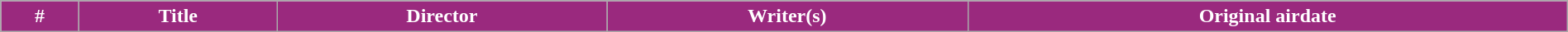<table class="wikitable plainrowheaders" style="width:100%;">
<tr>
<th ! style="background:#9A297E; color:#fff;">#</th>
<th ! style="background:#9A297E; color:#fff;">Title</th>
<th ! style="background:#9A297E; color:#fff;">Director</th>
<th ! style="background:#9A297E; color:#fff;">Writer(s)</th>
<th ! style="background:#9A297E; color:#fff;">Original airdate<br>




</th>
</tr>
</table>
